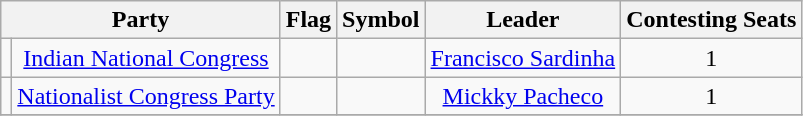<table class="wikitable " style="text-align:center">
<tr>
<th colspan="2">Party</th>
<th>Flag</th>
<th>Symbol</th>
<th>Leader</th>
<th>Contesting Seats</th>
</tr>
<tr>
<td></td>
<td><a href='#'>Indian National Congress</a></td>
<td></td>
<td></td>
<td><a href='#'>Francisco Sardinha</a></td>
<td>1</td>
</tr>
<tr>
<td></td>
<td><a href='#'>Nationalist Congress Party</a></td>
<td></td>
<td></td>
<td><a href='#'>Mickky Pacheco</a></td>
<td>1</td>
</tr>
<tr>
</tr>
</table>
